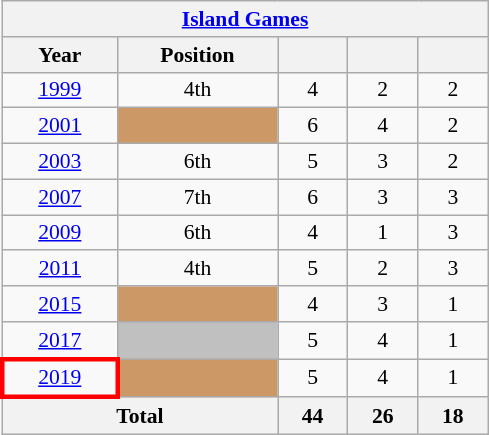<table class="wikitable" style="text-align: center;font-size:90%;">
<tr>
<th colspan=5><a href='#'>Island Games</a></th>
</tr>
<tr>
<th width=70>Year</th>
<th width=100>Position</th>
<th width=40></th>
<th width=40></th>
<th width=40></th>
</tr>
<tr>
<td> <a href='#'>1999</a></td>
<td>4th</td>
<td>4</td>
<td>2</td>
<td>2</td>
</tr>
<tr>
<td> <a href='#'>2001</a></td>
<td bgcolor=#cc9966></td>
<td>6</td>
<td>4</td>
<td>2</td>
</tr>
<tr>
<td> <a href='#'>2003</a></td>
<td>6th</td>
<td>5</td>
<td>3</td>
<td>2</td>
</tr>
<tr>
<td> <a href='#'>2007</a></td>
<td>7th</td>
<td>6</td>
<td>3</td>
<td>3</td>
</tr>
<tr>
<td> <a href='#'>2009</a></td>
<td>6th</td>
<td>4</td>
<td>1</td>
<td>3</td>
</tr>
<tr>
<td> <a href='#'>2011</a></td>
<td>4th</td>
<td>5</td>
<td>2</td>
<td>3</td>
</tr>
<tr>
<td> <a href='#'>2015</a></td>
<td bgcolor=#cc9966></td>
<td>4</td>
<td>3</td>
<td>1</td>
</tr>
<tr>
<td> <a href='#'>2017</a></td>
<td bgcolor=silver></td>
<td>5</td>
<td>4</td>
<td>1</td>
</tr>
<tr>
<td style="border: 3px solid red"> <a href='#'>2019</a></td>
<td bgcolor=#cc9966></td>
<td>5</td>
<td>4</td>
<td>1</td>
</tr>
<tr>
<th colspan=2>Total</th>
<th>44</th>
<th>26</th>
<th>18</th>
</tr>
</table>
